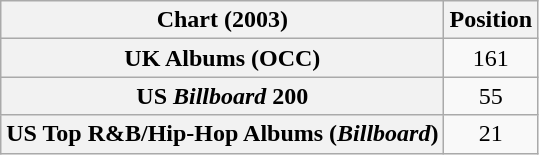<table class="wikitable plainrowheaders" style="text-align:center">
<tr>
<th scope="col">Chart (2003)</th>
<th scope="col">Position</th>
</tr>
<tr>
<th scope="row">UK Albums (OCC)</th>
<td>161</td>
</tr>
<tr>
<th scope="row">US <em>Billboard</em> 200</th>
<td>55</td>
</tr>
<tr>
<th scope="row">US Top R&B/Hip-Hop Albums (<em>Billboard</em>)</th>
<td>21</td>
</tr>
</table>
